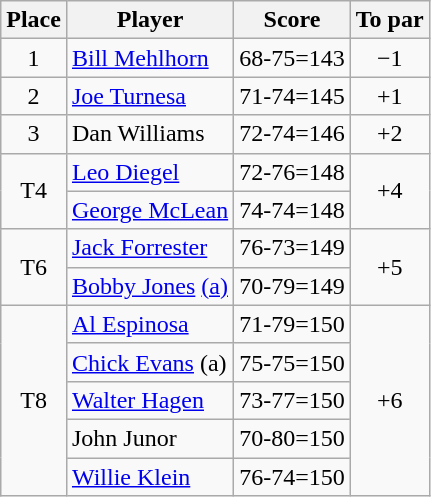<table class=wikitable>
<tr>
<th>Place</th>
<th>Player</th>
<th>Score</th>
<th>To par</th>
</tr>
<tr>
<td align=center>1</td>
<td> <a href='#'>Bill Mehlhorn</a></td>
<td>68-75=143</td>
<td align=center>−1</td>
</tr>
<tr>
<td align=center>2</td>
<td> <a href='#'>Joe Turnesa</a></td>
<td>71-74=145</td>
<td align=center>+1</td>
</tr>
<tr>
<td align=center>3</td>
<td> Dan Williams</td>
<td>72-74=146</td>
<td align=center>+2</td>
</tr>
<tr>
<td rowspan=2 align=center>T4</td>
<td> <a href='#'>Leo Diegel</a></td>
<td>72-76=148</td>
<td rowspan=2 align=center>+4</td>
</tr>
<tr>
<td> <a href='#'>George McLean</a></td>
<td>74-74=148</td>
</tr>
<tr>
<td rowspan=2 align=center>T6</td>
<td> <a href='#'>Jack Forrester</a></td>
<td>76-73=149</td>
<td rowspan=2 align=center>+5</td>
</tr>
<tr>
<td> <a href='#'>Bobby Jones</a> <a href='#'>(a)</a></td>
<td>70-79=149</td>
</tr>
<tr>
<td rowspan=5 align=center>T8</td>
<td> <a href='#'>Al Espinosa</a></td>
<td>71-79=150</td>
<td rowspan=5 align=center>+6</td>
</tr>
<tr>
<td> <a href='#'>Chick Evans</a> (a)</td>
<td>75-75=150</td>
</tr>
<tr>
<td> <a href='#'>Walter Hagen</a></td>
<td>73-77=150</td>
</tr>
<tr>
<td> John Junor  </td>
<td>70-80=150</td>
</tr>
<tr>
<td> <a href='#'>Willie Klein</a></td>
<td>76-74=150</td>
</tr>
</table>
